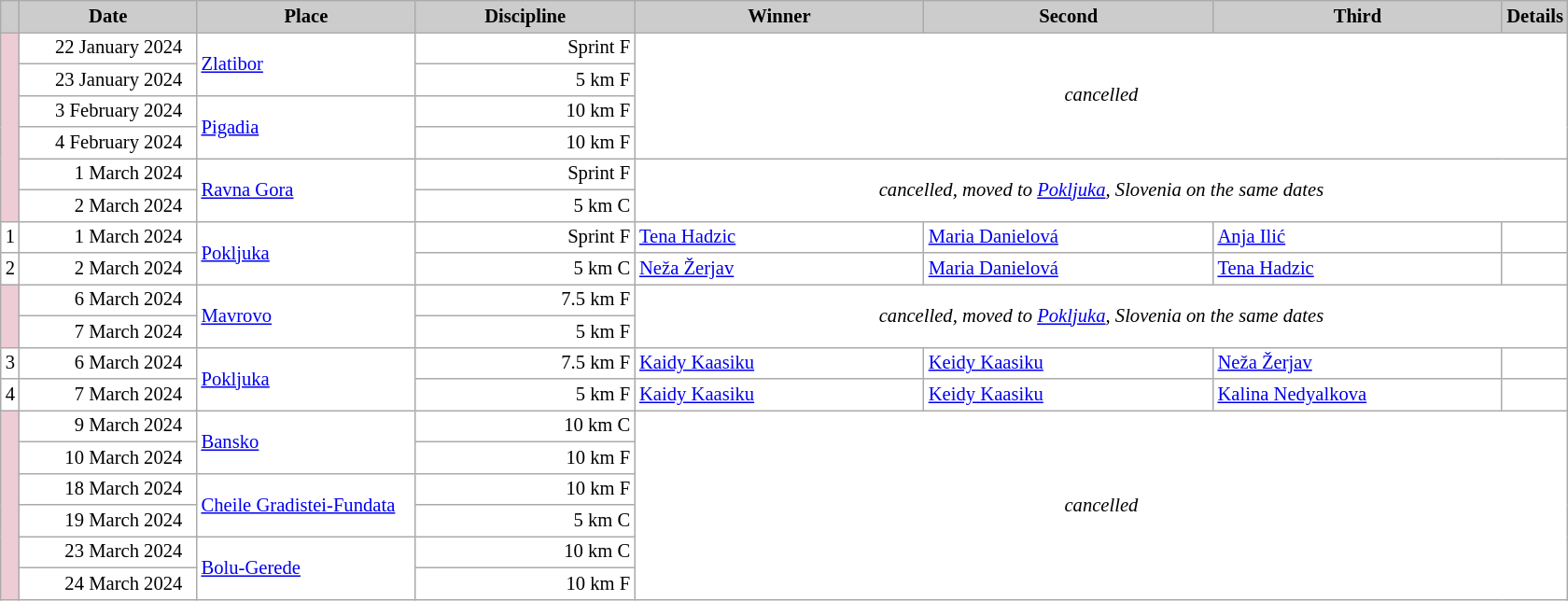<table class="wikitable plainrowheaders" style="background:#fff; font-size:86%; line-height:16px; border:grey solid 1px; border-collapse:collapse;">
<tr style="background:#ccc; text-align:center;">
<th scope="col" style="background:#ccc; width=30 px;"></th>
<th scope="col" style="background:#ccc; width:120px;">Date</th>
<th scope="col" style="background:#ccc; width:150px;">Place</th>
<th scope="col" style="background:#ccc; width:150px;">Discipline</th>
<th scope="col" style="background:#ccc; width:200px;">Winner</th>
<th scope="col" style="background:#ccc; width:200px;">Second</th>
<th scope="col" style="background:#ccc; width:200px;">Third</th>
<th scope="col" style="background:#ccc; width:10px;">Details</th>
</tr>
<tr>
<td rowspan=6 bgcolor="EDCCD5"></td>
<td align=right>22 January 2024  </td>
<td rowspan=2> <a href='#'>Zlatibor</a></td>
<td align=right>Sprint F</td>
<td rowspan=4 colspan=4 align=center><em>cancelled</em></td>
</tr>
<tr>
<td align=right>23 January 2024  </td>
<td align=right>5 km F</td>
</tr>
<tr>
<td align=right>3 February 2024  </td>
<td rowspan=2> <a href='#'>Pigadia</a></td>
<td align=right>10 km F</td>
</tr>
<tr>
<td align=right>4 February 2024  </td>
<td align=right>10 km F</td>
</tr>
<tr>
<td align=right>1 March 2024  </td>
<td rowspan=2> <a href='#'>Ravna Gora</a></td>
<td align=right>Sprint F</td>
<td rowspan=2 colspan=4 align=center><em>cancelled, moved to <a href='#'>Pokljuka</a>, Slovenia on the same dates</em></td>
</tr>
<tr>
<td align=right>2 March 2024  </td>
<td align=right>5 km C</td>
</tr>
<tr>
<td align=center>1</td>
<td align=right>1 March 2024  </td>
<td rowspan=2> <a href='#'>Pokljuka</a></td>
<td align=right>Sprint F</td>
<td> <a href='#'>Tena Hadzic</a></td>
<td> <a href='#'>Maria Danielová</a></td>
<td> <a href='#'>Anja Ilić</a></td>
<td></td>
</tr>
<tr>
<td align=center>2</td>
<td align=right>2 March 2024  </td>
<td align=right>5 km C</td>
<td> <a href='#'>Neža Žerjav</a></td>
<td> <a href='#'>Maria Danielová</a></td>
<td> <a href='#'>Tena Hadzic</a></td>
<td></td>
</tr>
<tr>
<td rowspan=2 bgcolor="EDCCD5"></td>
<td align=right>6 March 2024  </td>
<td rowspan=2> <a href='#'>Mavrovo</a></td>
<td align=right>7.5 km F</td>
<td rowspan=2 colspan=4 align=center><em>cancelled, moved to <a href='#'>Pokljuka</a>, Slovenia on the same dates</em></td>
</tr>
<tr>
<td align=right>7 March 2024  </td>
<td align=right>5 km F</td>
</tr>
<tr>
<td align=center>3</td>
<td align=right>6 March 2024  </td>
<td rowspan=2> <a href='#'>Pokljuka</a></td>
<td align=right>7.5 km F</td>
<td> <a href='#'>Kaidy Kaasiku</a></td>
<td> <a href='#'>Keidy Kaasiku</a></td>
<td> <a href='#'>Neža Žerjav</a></td>
<td></td>
</tr>
<tr>
<td align=center>4</td>
<td align=right>7 March 2024  </td>
<td align=right>5 km F</td>
<td> <a href='#'>Kaidy Kaasiku</a></td>
<td> <a href='#'>Keidy Kaasiku</a></td>
<td> <a href='#'>Kalina Nedyalkova</a></td>
<td></td>
</tr>
<tr>
<td rowspan=6 bgcolor="EDCCD5"></td>
<td align=right>9 March 2024  </td>
<td rowspan=2> <a href='#'>Bansko</a></td>
<td align=right>10 km C</td>
<td rowspan=6 colspan=4 align=center><em>cancelled</em></td>
</tr>
<tr>
<td align=right>10 March 2024  </td>
<td align=right>10 km F</td>
</tr>
<tr>
<td align=right>18 March 2024  </td>
<td rowspan=2> <a href='#'>Cheile Gradistei-Fundata</a></td>
<td align=right>10 km F</td>
</tr>
<tr>
<td align=right>19 March 2024  </td>
<td align=right>5 km C</td>
</tr>
<tr>
<td align=right>23 March 2024  </td>
<td rowspan=2> <a href='#'>Bolu-Gerede</a></td>
<td align=right>10 km C</td>
</tr>
<tr>
<td align=right>24 March 2024  </td>
<td align=right>10 km F</td>
</tr>
</table>
